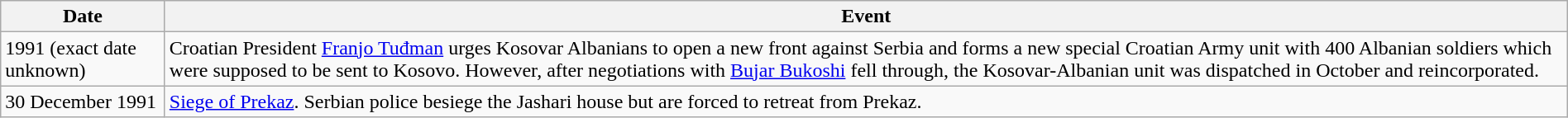<table class="wikitable" width="100%">
<tr>
<th width="125">Date</th>
<th>Event</th>
</tr>
<tr>
<td>1991 (exact date unknown)</td>
<td>Croatian President <a href='#'>Franjo Tuđman</a> urges Kosovar Albanians to open a new front against Serbia and forms a new  special Croatian Army unit with 400 Albanian soldiers which were supposed to be sent to Kosovo. However, after negotiations with <a href='#'>Bujar Bukoshi</a> fell through, the Kosovar-Albanian unit was dispatched in October and reincorporated.</td>
</tr>
<tr>
<td>30 December 1991</td>
<td><a href='#'>Siege of Prekaz</a>. Serbian police besiege the Jashari house but are forced to retreat from Prekaz.</td>
</tr>
</table>
